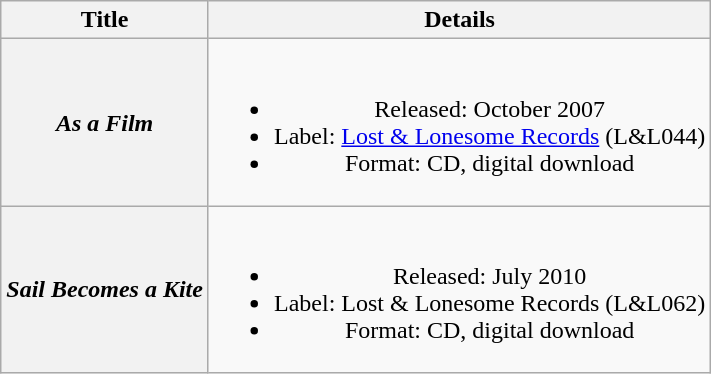<table class="wikitable plainrowheaders" style="text-align:center;" border="1">
<tr>
<th>Title</th>
<th>Details</th>
</tr>
<tr>
<th scope="row"><em>As a Film</em></th>
<td><br><ul><li>Released: October 2007</li><li>Label: <a href='#'>Lost & Lonesome Records</a> (L&L044)</li><li>Format: CD, digital download</li></ul></td>
</tr>
<tr>
<th scope="row"><em>Sail Becomes a Kite</em></th>
<td><br><ul><li>Released: July 2010</li><li>Label: Lost & Lonesome Records (L&L062)</li><li>Format: CD, digital download</li></ul></td>
</tr>
</table>
